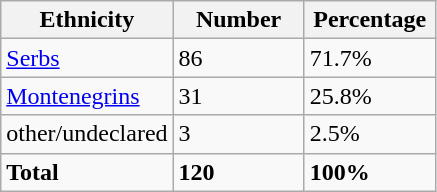<table class="wikitable">
<tr>
<th width="100px">Ethnicity</th>
<th width="80px">Number</th>
<th width="80px">Percentage</th>
</tr>
<tr>
<td><a href='#'>Serbs</a></td>
<td>86</td>
<td>71.7%</td>
</tr>
<tr>
<td><a href='#'>Montenegrins</a></td>
<td>31</td>
<td>25.8%</td>
</tr>
<tr>
<td>other/undeclared</td>
<td>3</td>
<td>2.5%</td>
</tr>
<tr>
<td><strong>Total</strong></td>
<td><strong>120</strong></td>
<td><strong>100%</strong></td>
</tr>
</table>
